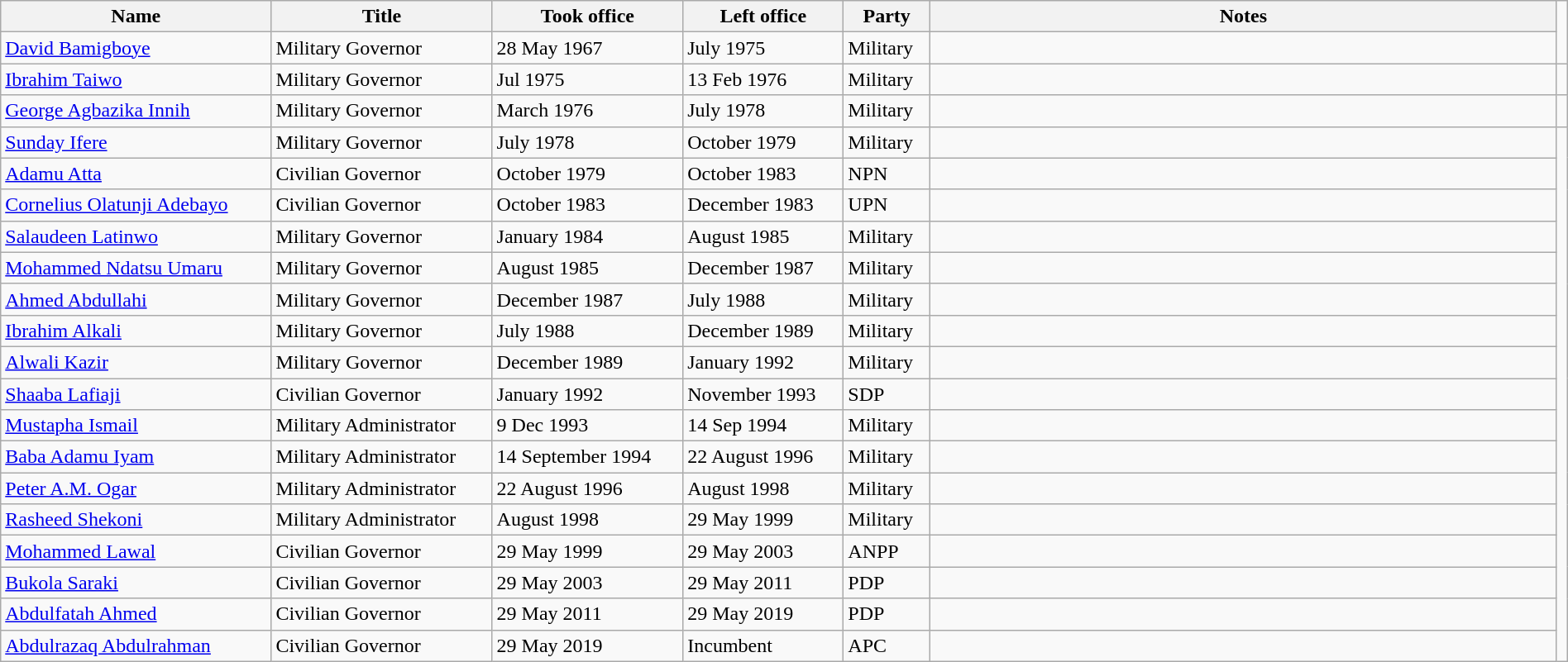<table class="wikitable" border="1" style="width:100%; margin:auto; text-align:left">
<tr>
<th>Name</th>
<th>Title</th>
<th>Took office</th>
<th>Left office</th>
<th>Party</th>
<th width="40%">Notes</th>
</tr>
<tr -valign="top">
<td><a href='#'>David Bamigboye</a></td>
<td>Military Governor</td>
<td>28 May 1967</td>
<td>July 1975</td>
<td>Military</td>
<td></td>
</tr>
<tr -valign="top">
<td><a href='#'>Ibrahim Taiwo</a></td>
<td>Military Governor</td>
<td>Jul 1975</td>
<td>13 Feb 1976</td>
<td>Military</td>
<td></td>
<td></td>
</tr>
<tr>
<td><a href='#'>George Agbazika Innih</a></td>
<td>Military Governor</td>
<td>March 1976</td>
<td>July 1978</td>
<td>Military</td>
<td></td>
<td></td>
</tr>
<tr -valign="top">
<td><a href='#'>Sunday Ifere</a></td>
<td>Military Governor</td>
<td>July 1978</td>
<td>October 1979</td>
<td>Military</td>
<td></td>
</tr>
<tr -valign="top">
<td><a href='#'>Adamu Atta</a></td>
<td>Civilian Governor</td>
<td>October 1979</td>
<td>October 1983</td>
<td>NPN</td>
<td></td>
</tr>
<tr -valign="top">
<td><a href='#'>Cornelius Olatunji Adebayo</a></td>
<td>Civilian Governor</td>
<td>October 1983</td>
<td>December 1983</td>
<td>UPN</td>
<td></td>
</tr>
<tr -valign="top">
<td><a href='#'>Salaudeen Latinwo</a></td>
<td>Military Governor</td>
<td>January 1984</td>
<td>August 1985</td>
<td>Military</td>
<td></td>
</tr>
<tr -valign="top">
<td><a href='#'>Mohammed Ndatsu Umaru</a></td>
<td>Military Governor</td>
<td>August 1985</td>
<td>December 1987</td>
<td>Military</td>
<td></td>
</tr>
<tr -valign="top">
<td><a href='#'>Ahmed Abdullahi</a></td>
<td>Military Governor</td>
<td>December 1987</td>
<td>July 1988</td>
<td>Military</td>
<td></td>
</tr>
<tr -valign="top">
<td><a href='#'>Ibrahim Alkali</a></td>
<td>Military Governor</td>
<td>July 1988</td>
<td>December 1989</td>
<td>Military</td>
<td></td>
</tr>
<tr -valign="top">
<td><a href='#'>Alwali Kazir</a></td>
<td>Military Governor</td>
<td>December 1989</td>
<td>January 1992</td>
<td>Military</td>
<td></td>
</tr>
<tr -valign="top">
<td><a href='#'>Shaaba Lafiaji</a></td>
<td>Civilian Governor</td>
<td>January 1992</td>
<td>November 1993</td>
<td>SDP</td>
<td></td>
</tr>
<tr -valign="top">
<td><a href='#'>Mustapha Ismail</a></td>
<td>Military Administrator</td>
<td>9 Dec 1993</td>
<td>14 Sep 1994</td>
<td>Military</td>
<td></td>
</tr>
<tr -valign="top">
<td><a href='#'>Baba Adamu Iyam</a></td>
<td>Military Administrator</td>
<td>14 September 1994</td>
<td>22 August 1996</td>
<td>Military</td>
<td></td>
</tr>
<tr -valign="top">
<td><a href='#'>Peter A.M. Ogar</a></td>
<td>Military Administrator</td>
<td>22 August 1996</td>
<td>August 1998</td>
<td>Military</td>
<td></td>
</tr>
<tr -valign="top">
<td><a href='#'>Rasheed Shekoni</a></td>
<td>Military Administrator</td>
<td>August 1998</td>
<td>29 May 1999</td>
<td>Military</td>
<td></td>
</tr>
<tr -valign="top">
<td><a href='#'>Mohammed Lawal</a></td>
<td>Civilian Governor</td>
<td>29 May 1999</td>
<td>29 May 2003</td>
<td>ANPP</td>
<td></td>
</tr>
<tr -valign="top">
<td><a href='#'>Bukola Saraki</a></td>
<td>Civilian Governor</td>
<td>29 May 2003</td>
<td>29 May 2011</td>
<td>PDP</td>
<td></td>
</tr>
<tr -valign="top">
<td><a href='#'>Abdulfatah Ahmed</a></td>
<td>Civilian Governor</td>
<td>29 May 2011</td>
<td>29 May 2019</td>
<td>PDP</td>
<td></td>
</tr>
<tr -valign="top">
<td><a href='#'>Abdulrazaq Abdulrahman</a></td>
<td>Civilian Governor</td>
<td>29 May 2019</td>
<td>Incumbent</td>
<td>APC</td>
<td></td>
</tr>
</table>
